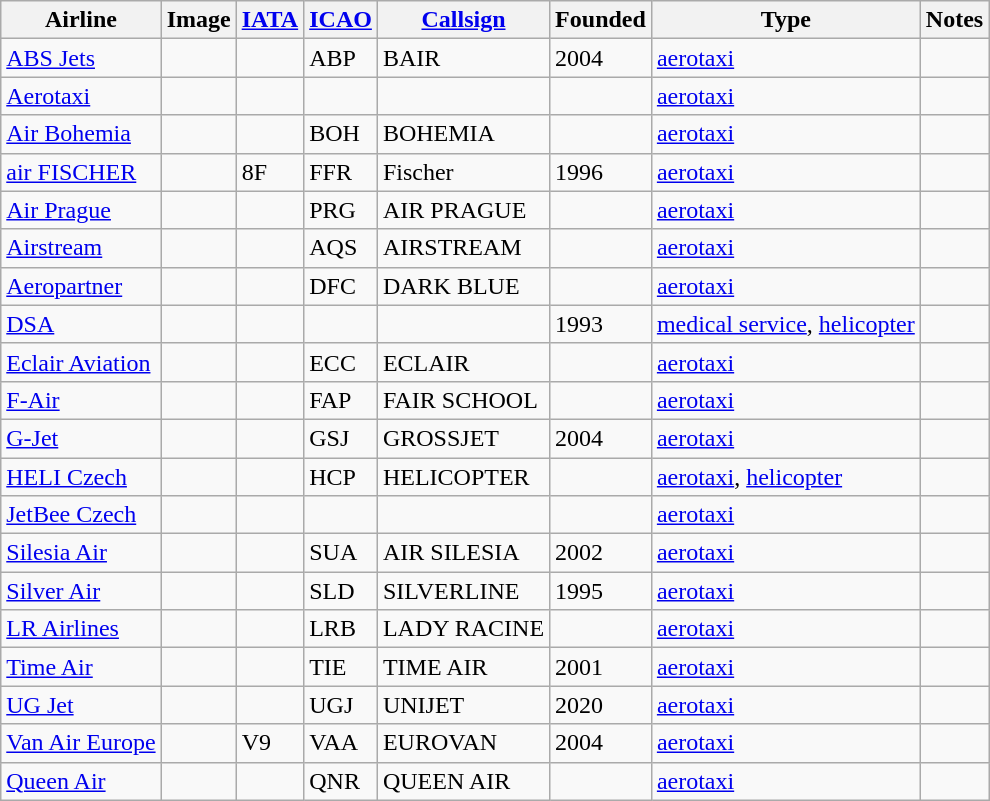<table class="wikitable sortable">
<tr valign="middle">
<th>Airline</th>
<th>Image</th>
<th><a href='#'>IATA</a></th>
<th><a href='#'>ICAO</a></th>
<th><a href='#'>Callsign</a></th>
<th>Founded</th>
<th>Type</th>
<th>Notes</th>
</tr>
<tr>
<td><a href='#'>ABS Jets</a></td>
<td></td>
<td></td>
<td>ABP</td>
<td>BAIR</td>
<td>2004</td>
<td><a href='#'>aerotaxi</a></td>
<td></td>
</tr>
<tr>
<td><a href='#'>Aerotaxi</a></td>
<td></td>
<td></td>
<td></td>
<td></td>
<td></td>
<td><a href='#'>aerotaxi</a></td>
<td></td>
</tr>
<tr>
<td><a href='#'>Air Bohemia</a></td>
<td></td>
<td></td>
<td>BOH</td>
<td>BOHEMIA</td>
<td></td>
<td><a href='#'>aerotaxi</a></td>
<td></td>
</tr>
<tr>
<td><a href='#'>air FISCHER</a></td>
<td></td>
<td>8F</td>
<td>FFR</td>
<td>Fischer</td>
<td>1996</td>
<td><a href='#'>aerotaxi</a></td>
<td></td>
</tr>
<tr>
<td><a href='#'>Air Prague</a></td>
<td></td>
<td></td>
<td>PRG</td>
<td>AIR PRAGUE</td>
<td></td>
<td><a href='#'>aerotaxi</a></td>
<td></td>
</tr>
<tr>
<td><a href='#'>Airstream</a></td>
<td></td>
<td></td>
<td>AQS</td>
<td>AIRSTREAM</td>
<td></td>
<td><a href='#'>aerotaxi</a></td>
<td></td>
</tr>
<tr>
<td><a href='#'>Aeropartner</a></td>
<td></td>
<td></td>
<td>DFC</td>
<td>DARK BLUE</td>
<td></td>
<td><a href='#'>aerotaxi</a></td>
<td></td>
</tr>
<tr>
<td><a href='#'>DSA</a></td>
<td></td>
<td></td>
<td></td>
<td></td>
<td>1993</td>
<td><a href='#'>medical service</a>, <a href='#'>helicopter</a></td>
<td></td>
</tr>
<tr>
<td><a href='#'>Eclair Aviation</a></td>
<td></td>
<td></td>
<td>ECC</td>
<td>ECLAIR</td>
<td></td>
<td><a href='#'>aerotaxi</a></td>
<td></td>
</tr>
<tr>
<td><a href='#'>F-Air</a></td>
<td></td>
<td></td>
<td>FAP</td>
<td>FAIR SCHOOL</td>
<td></td>
<td><a href='#'>aerotaxi</a></td>
<td></td>
</tr>
<tr>
<td><a href='#'>G-Jet</a></td>
<td></td>
<td></td>
<td>GSJ</td>
<td>GROSSJET</td>
<td>2004</td>
<td><a href='#'>aerotaxi</a></td>
<td></td>
</tr>
<tr>
<td><a href='#'>HELI Czech</a></td>
<td></td>
<td></td>
<td>HCP</td>
<td>HELICOPTER</td>
<td></td>
<td><a href='#'>aerotaxi</a>, <a href='#'>helicopter</a></td>
<td></td>
</tr>
<tr>
<td><a href='#'>JetBee Czech</a></td>
<td></td>
<td></td>
<td></td>
<td></td>
<td></td>
<td><a href='#'>aerotaxi</a></td>
<td></td>
</tr>
<tr>
<td><a href='#'>Silesia Air</a></td>
<td></td>
<td></td>
<td>SUA</td>
<td>AIR SILESIA</td>
<td>2002</td>
<td><a href='#'>aerotaxi</a></td>
<td></td>
</tr>
<tr>
<td><a href='#'>Silver Air</a></td>
<td></td>
<td></td>
<td>SLD</td>
<td>SILVERLINE</td>
<td>1995</td>
<td><a href='#'>aerotaxi</a></td>
<td></td>
</tr>
<tr>
<td><a href='#'>LR Airlines</a></td>
<td></td>
<td></td>
<td>LRB</td>
<td>LADY RACINE</td>
<td></td>
<td><a href='#'>aerotaxi</a></td>
<td></td>
</tr>
<tr>
<td><a href='#'>Time Air</a></td>
<td></td>
<td></td>
<td>TIE</td>
<td>TIME AIR</td>
<td>2001</td>
<td><a href='#'>aerotaxi</a></td>
<td></td>
</tr>
<tr>
<td><a href='#'>UG Jet</a></td>
<td></td>
<td></td>
<td>UGJ</td>
<td>UNIJET</td>
<td>2020</td>
<td><a href='#'>aerotaxi</a></td>
<td></td>
</tr>
<tr>
<td><a href='#'>Van Air Europe</a></td>
<td></td>
<td>V9</td>
<td>VAA</td>
<td>EUROVAN</td>
<td>2004</td>
<td><a href='#'>aerotaxi</a></td>
<td></td>
</tr>
<tr>
<td><a href='#'>Queen Air</a></td>
<td></td>
<td></td>
<td>QNR</td>
<td>QUEEN AIR</td>
<td></td>
<td><a href='#'>aerotaxi</a></td>
<td></td>
</tr>
</table>
